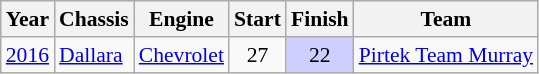<table class="wikitable" style="font-size: 90%;">
<tr>
<th>Year</th>
<th>Chassis</th>
<th>Engine</th>
<th>Start</th>
<th>Finish</th>
<th>Team</th>
</tr>
<tr>
<td><a href='#'>2016</a></td>
<td><a href='#'>Dallara</a></td>
<td><a href='#'>Chevrolet</a></td>
<td align=center>27</td>
<td align=center style="background:#CFCFFF;">22</td>
<td nowrap><a href='#'>Pirtek Team Murray</a></td>
</tr>
</table>
